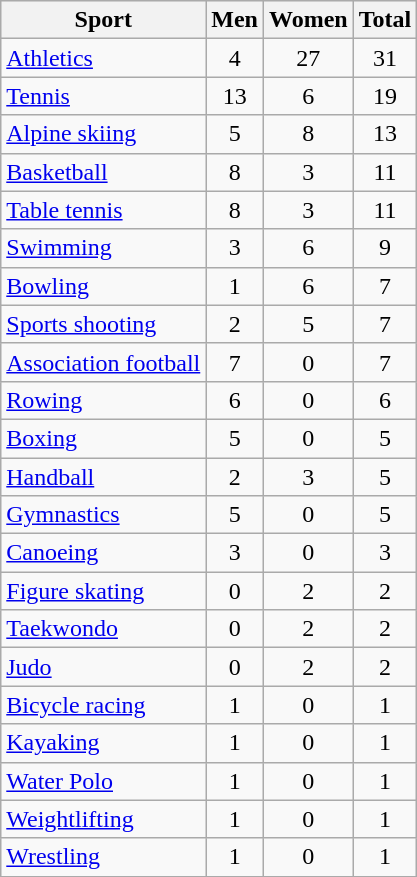<table class="wikitable sortable">
<tr bgcolor="#efefef">
<th>Sport</th>
<th>Men</th>
<th>Women</th>
<th>Total</th>
</tr>
<tr>
<td><a href='#'>Athletics</a></td>
<td align=center>4</td>
<td align=center>27</td>
<td align=center>31</td>
</tr>
<tr>
<td><a href='#'>Tennis</a></td>
<td align=center>13</td>
<td align=center>6</td>
<td align=center>19</td>
</tr>
<tr>
<td><a href='#'>Alpine skiing</a></td>
<td align=center>5</td>
<td align=center>8</td>
<td align=center>13</td>
</tr>
<tr>
<td><a href='#'>Basketball</a></td>
<td align=center>8</td>
<td align=center>3</td>
<td align=center>11</td>
</tr>
<tr>
<td><a href='#'>Table tennis</a></td>
<td align=center>8</td>
<td align=center>3</td>
<td align=center>11</td>
</tr>
<tr>
<td><a href='#'>Swimming</a></td>
<td align=center>3</td>
<td align=center>6</td>
<td align=center>9</td>
</tr>
<tr>
<td><a href='#'>Bowling</a></td>
<td align=center>1</td>
<td align=center>6</td>
<td align=center>7</td>
</tr>
<tr>
<td><a href='#'>Sports shooting</a></td>
<td align=center>2</td>
<td align=center>5</td>
<td align=center>7</td>
</tr>
<tr>
<td><a href='#'>Association football</a></td>
<td align=center>7</td>
<td align=center>0</td>
<td align=center>7</td>
</tr>
<tr>
<td><a href='#'>Rowing</a></td>
<td align=center>6</td>
<td align=center>0</td>
<td align=center>6</td>
</tr>
<tr>
<td><a href='#'>Boxing</a></td>
<td align=center>5</td>
<td align=center>0</td>
<td align=center>5</td>
</tr>
<tr>
<td><a href='#'>Handball</a></td>
<td align=center>2</td>
<td align=center>3</td>
<td align=center>5</td>
</tr>
<tr>
<td><a href='#'>Gymnastics</a></td>
<td align=center>5</td>
<td align=center>0</td>
<td align=center>5</td>
</tr>
<tr>
<td><a href='#'>Canoeing</a></td>
<td align=center>3</td>
<td align=center>0</td>
<td align=center>3</td>
</tr>
<tr>
<td><a href='#'>Figure skating</a></td>
<td align=center>0</td>
<td align=center>2</td>
<td align=center>2</td>
</tr>
<tr>
<td><a href='#'>Taekwondo</a></td>
<td align=center>0</td>
<td align=center>2</td>
<td align=center>2</td>
</tr>
<tr>
<td><a href='#'>Judo</a></td>
<td align=center>0</td>
<td align=center>2</td>
<td align=center>2</td>
</tr>
<tr>
<td><a href='#'>Bicycle racing</a></td>
<td align=center>1</td>
<td align=center>0</td>
<td align=center>1</td>
</tr>
<tr>
<td><a href='#'>Kayaking</a></td>
<td align=center>1</td>
<td align=center>0</td>
<td align=center>1</td>
</tr>
<tr>
<td><a href='#'>Water Polo</a></td>
<td align=center>1</td>
<td align=center>0</td>
<td align=center>1</td>
</tr>
<tr>
<td><a href='#'>Weightlifting</a></td>
<td align=center>1</td>
<td align=center>0</td>
<td align=center>1</td>
</tr>
<tr>
<td><a href='#'>Wrestling</a></td>
<td align=center>1</td>
<td align=center>0</td>
<td align=center>1</td>
</tr>
</table>
